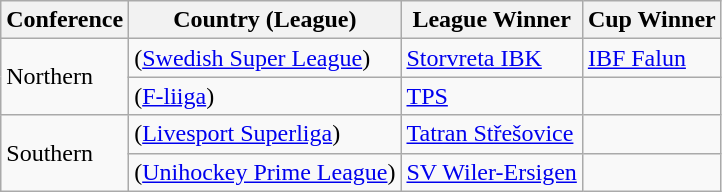<table class="wikitable">
<tr>
<th>Conference</th>
<th>Country (League)</th>
<th>League Winner</th>
<th>Cup Winner</th>
</tr>
<tr>
<td rowspan=2>Northern</td>
<td> (<a href='#'>Swedish Super League</a>)</td>
<td><a href='#'>Storvreta IBK</a></td>
<td><a href='#'>IBF Falun</a></td>
</tr>
<tr>
<td> (<a href='#'>F-liiga</a>)</td>
<td><a href='#'>TPS</a></td>
<td></td>
</tr>
<tr>
<td rowspan=2>Southern</td>
<td> (<a href='#'>Livesport Superliga</a>)</td>
<td><a href='#'>Tatran Střešovice</a></td>
<td></td>
</tr>
<tr>
<td> (<a href='#'>Unihockey Prime League</a>)</td>
<td><a href='#'>SV Wiler-Ersigen</a></td>
<td></td>
</tr>
</table>
